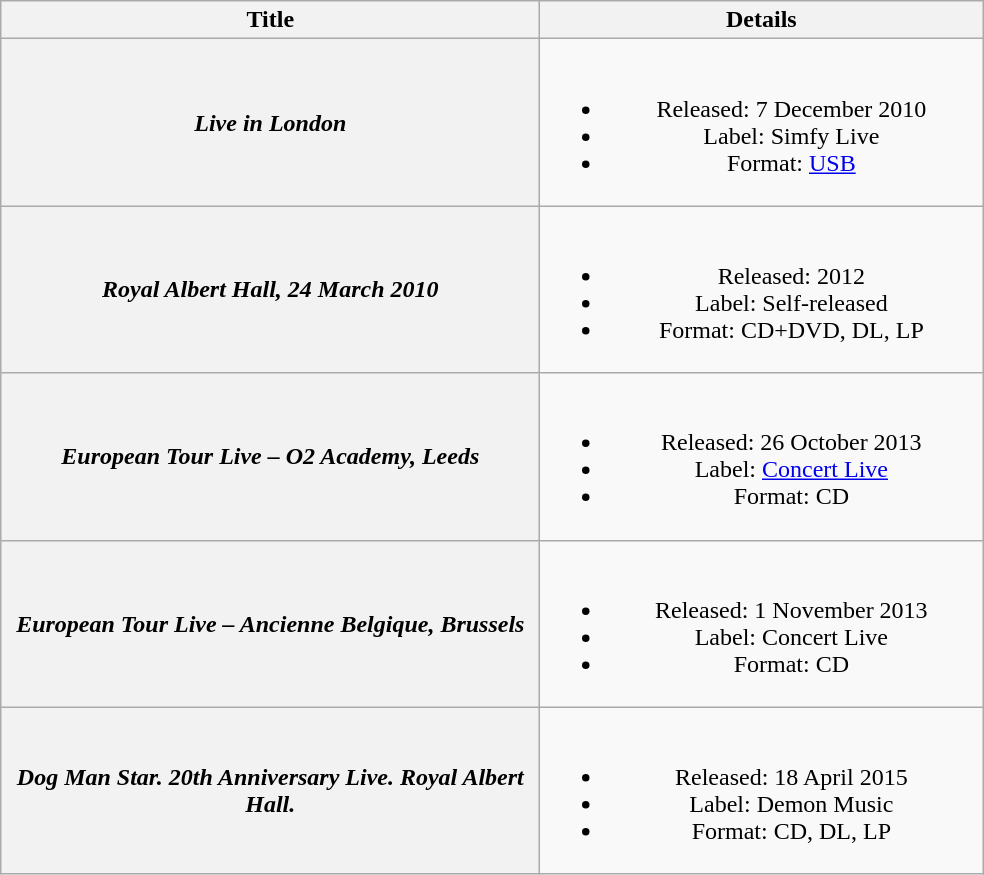<table class="wikitable plainrowheaders" style="text-align:center;">
<tr>
<th style="width:22em;">Title</th>
<th style="width:18em;">Details</th>
</tr>
<tr>
<th scope="row"><em>Live in London</em></th>
<td><br><ul><li>Released: 7 December 2010</li><li>Label: Simfy Live</li><li>Format: <a href='#'>USB</a></li></ul></td>
</tr>
<tr>
<th scope="row"><em>Royal Albert Hall, 24 March 2010</em></th>
<td><br><ul><li>Released: 2012</li><li>Label: Self-released</li><li>Format: CD+DVD, DL, LP</li></ul></td>
</tr>
<tr>
<th scope="row"><em>European Tour Live – O2 Academy, Leeds</em></th>
<td><br><ul><li>Released: 26 October 2013</li><li>Label: <a href='#'>Concert Live</a></li><li>Format: CD</li></ul></td>
</tr>
<tr>
<th scope="row"><em>European Tour Live – Ancienne Belgique, Brussels</em></th>
<td><br><ul><li>Released: 1 November 2013</li><li>Label: Concert Live</li><li>Format: CD</li></ul></td>
</tr>
<tr>
<th scope="row"><em>Dog Man Star. 20th Anniversary Live. Royal Albert Hall.</em></th>
<td><br><ul><li>Released: 18 April 2015</li><li>Label: Demon Music</li><li>Format: CD, DL, LP</li></ul></td>
</tr>
</table>
